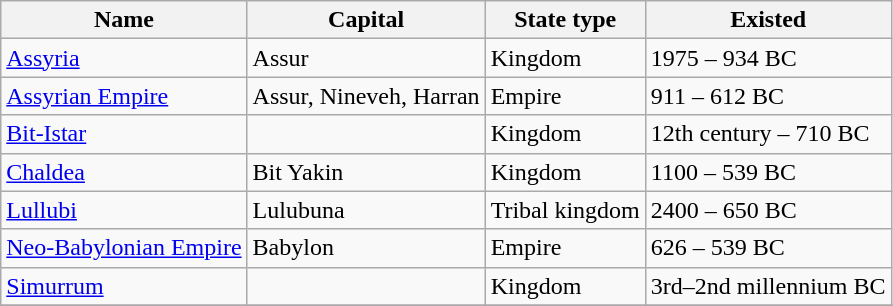<table class="wikitable sortable" border="1">
<tr>
<th>Name</th>
<th>Capital</th>
<th>State type</th>
<th>Existed</th>
</tr>
<tr>
<td><a href='#'>Assyria</a></td>
<td>Assur</td>
<td>Kingdom</td>
<td>1975 – 934 BC</td>
</tr>
<tr>
<td><a href='#'>Assyrian Empire</a></td>
<td>Assur, Nineveh, Harran</td>
<td>Empire</td>
<td>911 – 612 BC</td>
</tr>
<tr>
<td><a href='#'>Bit-Istar</a></td>
<td></td>
<td>Kingdom</td>
<td>12th century – 710 BC</td>
</tr>
<tr>
<td><a href='#'>Chaldea</a></td>
<td>Bit Yakin</td>
<td>Kingdom</td>
<td>1100 – 539 BC</td>
</tr>
<tr>
<td><a href='#'>Lullubi</a></td>
<td>Lulubuna</td>
<td>Tribal kingdom</td>
<td>2400 – 650 BC</td>
</tr>
<tr>
<td><a href='#'>Neo-Babylonian Empire</a></td>
<td>Babylon</td>
<td>Empire</td>
<td>626 – 539 BC</td>
</tr>
<tr>
<td><a href='#'>Simurrum</a></td>
<td></td>
<td>Kingdom</td>
<td>3rd–2nd millennium BC</td>
</tr>
<tr>
</tr>
</table>
